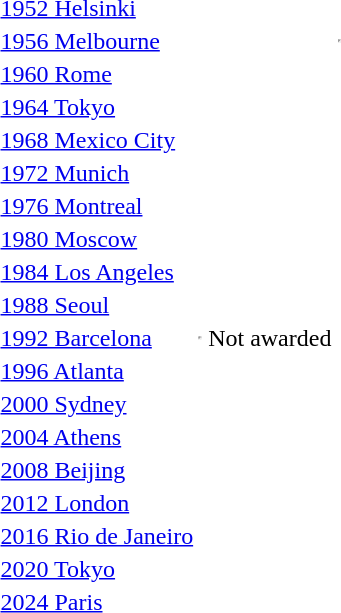<table>
<tr>
<td><a href='#'>1952 Helsinki</a><br></td>
<td></td>
<td></td>
<td></td>
</tr>
<tr>
<td><a href='#'>1956 Melbourne</a><br></td>
<td></td>
<td></td>
<td><hr></td>
</tr>
<tr>
<td><a href='#'>1960 Rome</a><br></td>
<td></td>
<td></td>
<td></td>
</tr>
<tr>
<td><a href='#'>1964 Tokyo</a><br></td>
<td></td>
<td></td>
<td></td>
</tr>
<tr>
<td><a href='#'>1968 Mexico City</a><br></td>
<td></td>
<td></td>
<td></td>
</tr>
<tr>
<td><a href='#'>1972 Munich</a><br></td>
<td></td>
<td></td>
<td></td>
</tr>
<tr>
<td><a href='#'>1976 Montreal</a><br></td>
<td></td>
<td></td>
<td></td>
</tr>
<tr>
<td><a href='#'>1980 Moscow</a><br></td>
<td></td>
<td></td>
<td></td>
</tr>
<tr>
<td><a href='#'>1984 Los Angeles</a><br></td>
<td></td>
<td></td>
<td></td>
</tr>
<tr>
<td><a href='#'>1988 Seoul</a><br></td>
<td></td>
<td></td>
<td></td>
</tr>
<tr>
<td><a href='#'>1992 Barcelona</a><br></td>
<td><hr></td>
<td>Not awarded</td>
<td></td>
</tr>
<tr>
<td><a href='#'>1996 Atlanta</a><br></td>
<td></td>
<td></td>
<td></td>
</tr>
<tr>
<td><a href='#'>2000 Sydney</a><br></td>
<td></td>
<td></td>
<td></td>
</tr>
<tr>
<td><a href='#'>2004 Athens</a><br></td>
<td></td>
<td></td>
<td></td>
</tr>
<tr>
<td><a href='#'>2008 Beijing</a><br></td>
<td></td>
<td></td>
<td></td>
</tr>
<tr>
<td><a href='#'>2012 London</a><br></td>
<td></td>
<td></td>
<td></td>
</tr>
<tr>
<td><a href='#'>2016 Rio de Janeiro</a><br></td>
<td></td>
<td></td>
<td></td>
</tr>
<tr>
<td><a href='#'>2020 Tokyo</a><br></td>
<td></td>
<td></td>
<td></td>
</tr>
<tr>
<td><a href='#'>2024 Paris</a><br></td>
<td></td>
<td></td>
<td></td>
</tr>
</table>
